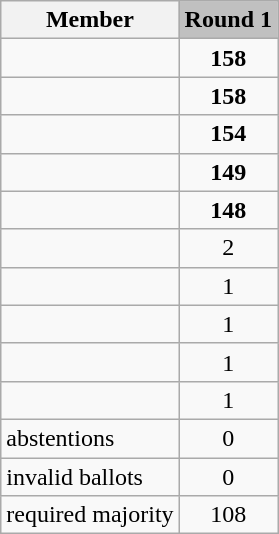<table class="wikitable collapsible">
<tr>
<th>Member</th>
<td style="background:silver;"><strong>Round 1</strong></td>
</tr>
<tr>
<td></td>
<td style="text-align:center;"><strong>158</strong></td>
</tr>
<tr>
<td></td>
<td style="text-align:center;"><strong>158</strong></td>
</tr>
<tr>
<td></td>
<td style="text-align:center;"><strong>154</strong></td>
</tr>
<tr>
<td></td>
<td style="text-align:center;"><strong>149</strong></td>
</tr>
<tr>
<td></td>
<td style="text-align:center;"><strong>148</strong></td>
</tr>
<tr>
<td></td>
<td style="text-align:center;">2</td>
</tr>
<tr>
<td></td>
<td style="text-align:center;">1</td>
</tr>
<tr>
<td></td>
<td style="text-align:center;">1</td>
</tr>
<tr>
<td></td>
<td style="text-align:center;">1</td>
</tr>
<tr>
<td></td>
<td style="text-align:center;">1</td>
</tr>
<tr>
<td>abstentions</td>
<td style="text-align:center;">0</td>
</tr>
<tr>
<td>invalid ballots</td>
<td style="text-align:center;">0</td>
</tr>
<tr>
<td>required majority</td>
<td style="text-align:center;">108</td>
</tr>
</table>
